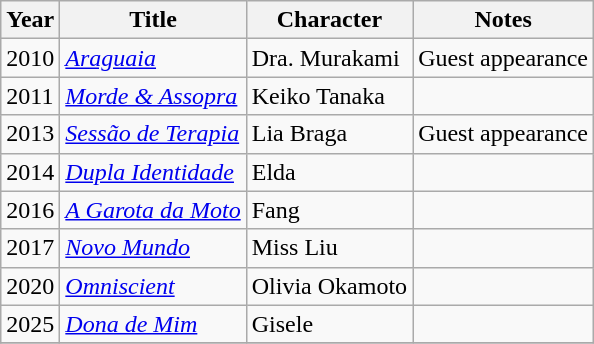<table class="wikitable">
<tr>
<th>Year</th>
<th>Title</th>
<th>Character</th>
<th>Notes</th>
</tr>
<tr>
<td>2010</td>
<td><em><a href='#'>Araguaia</a></em></td>
<td>Dra. Murakami</td>
<td>Guest appearance</td>
</tr>
<tr>
<td>2011</td>
<td><em><a href='#'>Morde & Assopra</a></em></td>
<td>Keiko Tanaka</td>
<td></td>
</tr>
<tr>
<td>2013</td>
<td><em><a href='#'>Sessão de Terapia</a></em></td>
<td>Lia Braga</td>
<td>Guest appearance</td>
</tr>
<tr>
<td>2014</td>
<td><em><a href='#'>Dupla Identidade</a></em></td>
<td>Elda</td>
<td></td>
</tr>
<tr>
<td>2016</td>
<td><em><a href='#'>A Garota da Moto</a></em></td>
<td>Fang</td>
<td></td>
</tr>
<tr>
<td>2017</td>
<td><em><a href='#'>Novo Mundo</a></em></td>
<td>Miss Liu</td>
<td></td>
</tr>
<tr>
<td>2020</td>
<td><em><a href='#'>Omniscient</a></em></td>
<td>Olivia Okamoto</td>
<td></td>
</tr>
<tr>
<td>2025</td>
<td><em><a href='#'>Dona de Mim</a></em></td>
<td>Gisele</td>
<td></td>
</tr>
<tr>
</tr>
</table>
